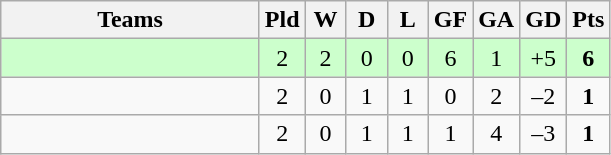<table class="wikitable" style="text-align: center;">
<tr>
<th width=165>Teams</th>
<th width=20>Pld</th>
<th width=20>W</th>
<th width=20>D</th>
<th width=20>L</th>
<th width=20>GF</th>
<th width=20>GA</th>
<th width=20>GD</th>
<th width=20>Pts</th>
</tr>
<tr align=center style="background:#ccffcc;">
<td style="text-align:left;"></td>
<td>2</td>
<td>2</td>
<td>0</td>
<td>0</td>
<td>6</td>
<td>1</td>
<td>+5</td>
<td><strong>6</strong></td>
</tr>
<tr align=center>
<td style="text-align:left;"></td>
<td>2</td>
<td>0</td>
<td>1</td>
<td>1</td>
<td>0</td>
<td>2</td>
<td>–2</td>
<td><strong>1</strong></td>
</tr>
<tr align=center>
<td style="text-align:left;"></td>
<td>2</td>
<td>0</td>
<td>1</td>
<td>1</td>
<td>1</td>
<td>4</td>
<td>–3</td>
<td><strong>1</strong></td>
</tr>
</table>
